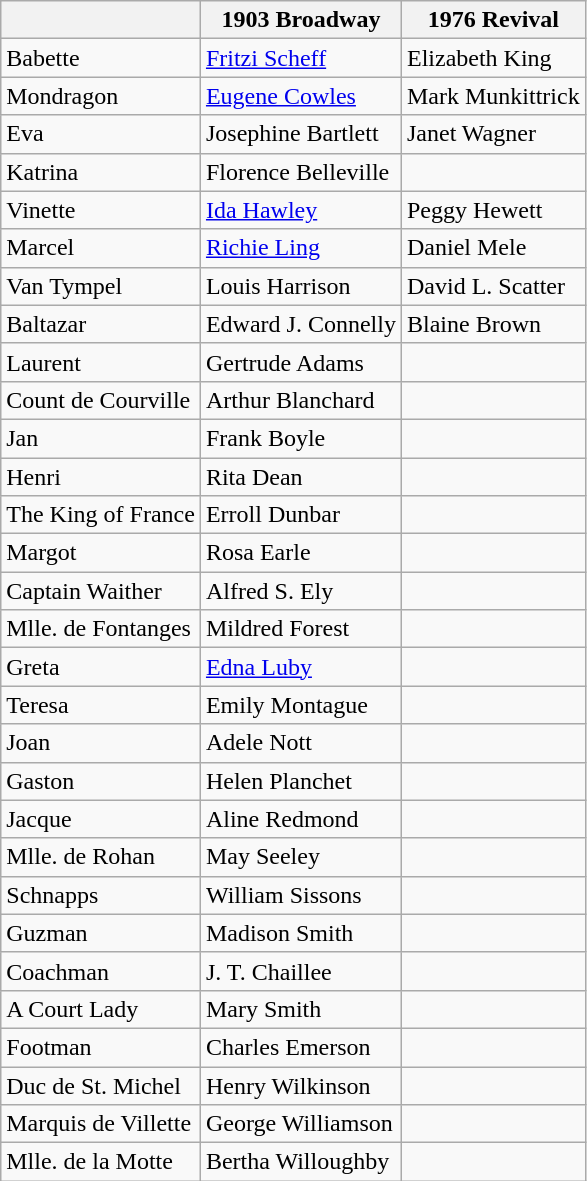<table class="wikitable">
<tr>
<th></th>
<th>1903 Broadway</th>
<th>1976 Revival</th>
</tr>
<tr>
<td>Babette</td>
<td><a href='#'>Fritzi Scheff</a></td>
<td>Elizabeth King</td>
</tr>
<tr>
<td>Mondragon</td>
<td><a href='#'>Eugene Cowles</a></td>
<td>Mark Munkittrick</td>
</tr>
<tr>
<td>Eva</td>
<td>Josephine Bartlett</td>
<td>Janet Wagner</td>
</tr>
<tr>
<td>Katrina</td>
<td>Florence Belleville</td>
<td></td>
</tr>
<tr>
<td>Vinette</td>
<td><a href='#'>Ida Hawley</a></td>
<td>Peggy Hewett</td>
</tr>
<tr>
<td>Marcel</td>
<td><a href='#'>Richie Ling</a></td>
<td>Daniel Mele</td>
</tr>
<tr>
<td>Van Tympel</td>
<td>Louis Harrison</td>
<td>David L. Scatter</td>
</tr>
<tr>
<td>Baltazar</td>
<td>Edward J. Connelly</td>
<td>Blaine Brown</td>
</tr>
<tr>
<td>Laurent</td>
<td>Gertrude Adams</td>
<td></td>
</tr>
<tr>
<td>Count de Courville</td>
<td>Arthur Blanchard</td>
<td></td>
</tr>
<tr>
<td>Jan</td>
<td>Frank Boyle</td>
<td></td>
</tr>
<tr>
<td>Henri</td>
<td>Rita Dean</td>
<td></td>
</tr>
<tr>
<td>The King of France</td>
<td>Erroll Dunbar</td>
<td></td>
</tr>
<tr>
<td>Margot</td>
<td>Rosa Earle</td>
<td></td>
</tr>
<tr>
<td>Captain Waither</td>
<td>Alfred S. Ely</td>
<td></td>
</tr>
<tr>
<td>Mlle. de Fontanges</td>
<td>Mildred Forest</td>
<td></td>
</tr>
<tr>
<td>Greta</td>
<td><a href='#'>Edna Luby</a></td>
<td></td>
</tr>
<tr>
<td>Teresa</td>
<td>Emily Montague</td>
<td></td>
</tr>
<tr>
<td>Joan</td>
<td>Adele Nott</td>
<td></td>
</tr>
<tr>
<td>Gaston</td>
<td>Helen Planchet</td>
<td></td>
</tr>
<tr>
<td>Jacque</td>
<td>Aline Redmond</td>
<td></td>
</tr>
<tr>
<td>Mlle. de Rohan</td>
<td>May Seeley</td>
<td></td>
</tr>
<tr>
<td>Schnapps</td>
<td>William Sissons</td>
<td></td>
</tr>
<tr>
<td>Guzman</td>
<td>Madison Smith</td>
<td></td>
</tr>
<tr>
<td>Coachman</td>
<td>J. T. Chaillee</td>
<td></td>
</tr>
<tr>
<td>A Court Lady</td>
<td>Mary Smith</td>
<td></td>
</tr>
<tr>
<td>Footman</td>
<td>Charles Emerson</td>
<td></td>
</tr>
<tr>
<td>Duc de St. Michel</td>
<td>Henry Wilkinson</td>
<td></td>
</tr>
<tr>
<td>Marquis de Villette</td>
<td>George Williamson</td>
<td></td>
</tr>
<tr>
<td>Mlle. de la Motte</td>
<td>Bertha Willoughby</td>
<td></td>
</tr>
</table>
